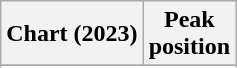<table class="wikitable sortable plainrowheaders" style="text-align:center">
<tr>
<th scope="col">Chart (2023)</th>
<th scope="col">Peak<br>position</th>
</tr>
<tr>
</tr>
<tr>
</tr>
<tr>
</tr>
<tr>
</tr>
</table>
